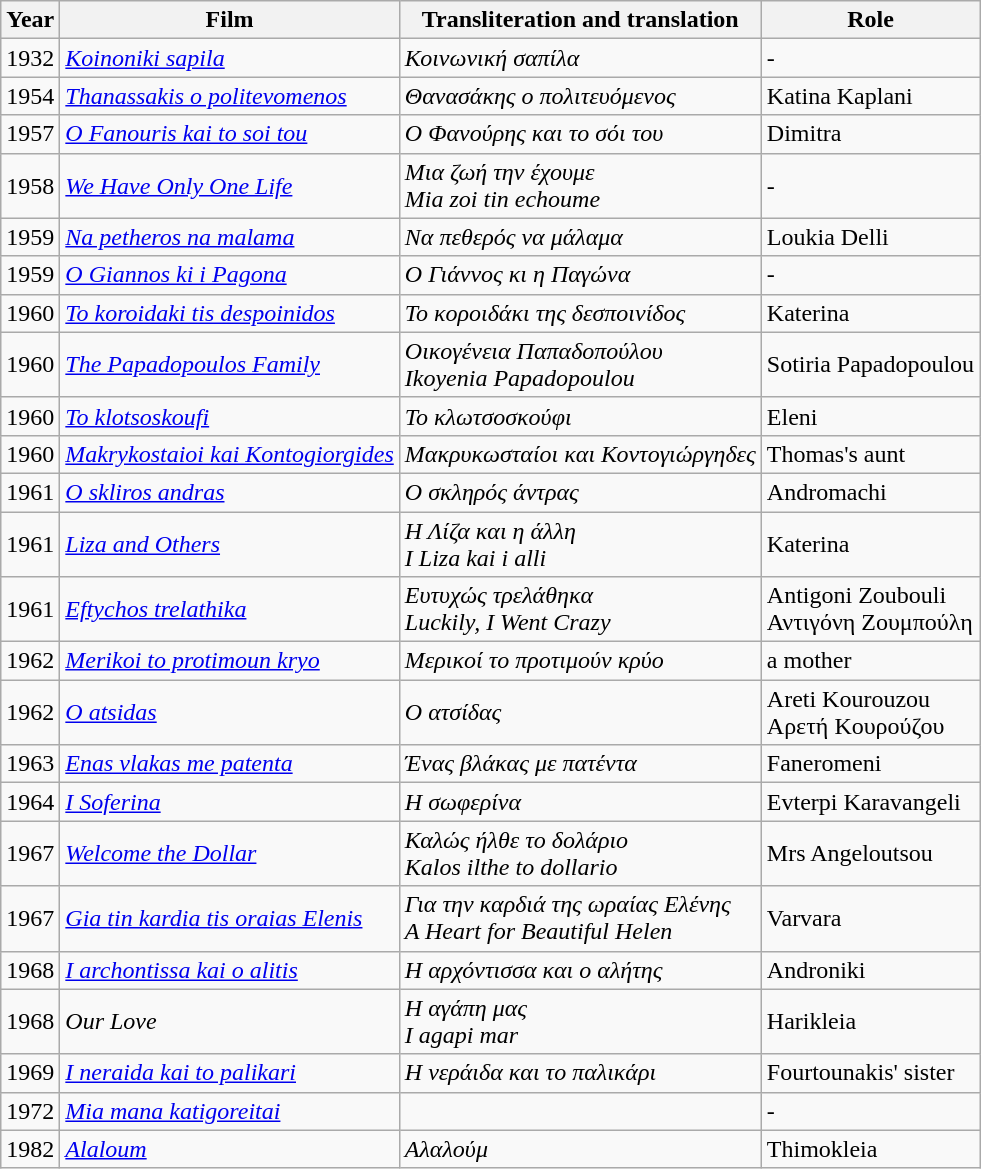<table class="wikitable">
<tr>
<th>Year</th>
<th>Film</th>
<th>Transliteration and translation</th>
<th>Role</th>
</tr>
<tr>
<td>1932</td>
<td><em><a href='#'>Koinoniki sapila</a></em></td>
<td><em>Κοινωνική σαπίλα</em></td>
<td>-</td>
</tr>
<tr>
<td>1954</td>
<td><em><a href='#'>Thanassakis o politevomenos</a></em></td>
<td><em>Θανασάκης ο πολιτευόμενος</em></td>
<td>Katina Kaplani</td>
</tr>
<tr>
<td>1957</td>
<td><em><a href='#'>O Fanouris kai to soi tou</a></em></td>
<td><em>Ο Φανούρης και το σόι του</em></td>
<td>Dimitra</td>
</tr>
<tr>
<td>1958</td>
<td><em><a href='#'>We Have Only One Life</a></em></td>
<td><em>Μια ζωή την έχουμε</em><br><em>Mia zoi tin echoume</em></td>
<td>-</td>
</tr>
<tr>
<td>1959</td>
<td><em><a href='#'>Na petheros na malama</a></em></td>
<td><em>Να πεθερός να μάλαμα</em></td>
<td>Loukia Delli</td>
</tr>
<tr>
<td>1959</td>
<td><em><a href='#'>O Giannos ki i Pagona</a></em></td>
<td><em>Ο Γιάννος κι η Παγώνα</em></td>
<td>-</td>
</tr>
<tr>
<td>1960</td>
<td><em><a href='#'>To koroidaki tis despoinidos</a></em></td>
<td><em>Το κοροιδάκι της δεσποινίδος</em></td>
<td>Katerina</td>
</tr>
<tr>
<td>1960</td>
<td><em><a href='#'>The Papadopoulos Family</a></em></td>
<td><em>Οικογένεια Παπαδοπούλου</em><br><em>Ikoyenia Papadopoulou</em></td>
<td>Sotiria Papadopoulou</td>
</tr>
<tr>
<td>1960</td>
<td><em><a href='#'>To klotsoskoufi</a></em></td>
<td><em>Το κλωτσοσκούφι</em></td>
<td>Eleni</td>
</tr>
<tr>
<td>1960</td>
<td><em><a href='#'>Makrykostaioi kai Kontogiorgides</a></em></td>
<td><em>Μακρυκωσταίοι και Κοντογιώργηδες</em></td>
<td>Thomas's aunt</td>
</tr>
<tr>
<td>1961</td>
<td><em><a href='#'>O skliros andras</a></em></td>
<td><em>Ο σκληρός άντρας</em></td>
<td>Andromachi</td>
</tr>
<tr>
<td>1961</td>
<td><em><a href='#'>Liza and Others</a></em></td>
<td><em>Η Λίζα και η άλλη</em><br><em>I Liza kai i alli</em></td>
<td>Katerina</td>
</tr>
<tr>
<td>1961</td>
<td><em><a href='#'>Eftychos trelathika</a></em></td>
<td><em>Ευτυχώς τρελάθηκα</em><br><em>Luckily, I Went Crazy</em></td>
<td>Antigoni Zoubouli<br>Αντιγόνη Ζουμπούλη</td>
</tr>
<tr>
<td>1962</td>
<td><em><a href='#'>Merikoi to protimoun kryo</a></em></td>
<td><em>Μερικοί το προτιμούν κρύο</em></td>
<td>a mother</td>
</tr>
<tr>
<td>1962</td>
<td><em><a href='#'>O atsidas</a></em></td>
<td><em>Ο ατσίδας</em></td>
<td>Areti Kourouzou<br>Αρετή Κουρούζου</td>
</tr>
<tr>
<td>1963</td>
<td><em><a href='#'>Enas vlakas me patenta</a></em></td>
<td><em>Ένας βλάκας με πατέντα</em></td>
<td>Faneromeni</td>
</tr>
<tr>
<td>1964</td>
<td><em><a href='#'>I Soferina</a></em></td>
<td><em>Η σωφερίνα</em></td>
<td>Evterpi Karavangeli</td>
</tr>
<tr>
<td>1967</td>
<td><em><a href='#'>Welcome the Dollar</a></em></td>
<td><em>Καλώς ήλθε το δολάριο</em><br><em>Kalos ilthe to dollario</em></td>
<td>Mrs Angeloutsou</td>
</tr>
<tr>
<td>1967</td>
<td><em><a href='#'>Gia tin kardia tis oraias Elenis</a></em></td>
<td><em>Για την καρδιά της ωραίας Ελένης</em><br><em>A Heart for Beautiful Helen</em></td>
<td>Varvara</td>
</tr>
<tr>
<td>1968</td>
<td><em><a href='#'>I archontissa kai o alitis</a></em></td>
<td><em>Η αρχόντισσα και ο αλήτης</em></td>
<td>Androniki</td>
</tr>
<tr>
<td>1968</td>
<td><em>Our Love</em></td>
<td><em>Η αγάπη μας</em><br><em>I agapi mar</em></td>
<td>Harikleia</td>
</tr>
<tr>
<td>1969</td>
<td><em><a href='#'>I neraida kai to palikari</a></em></td>
<td><em>Η νεράιδα και το παλικάρι</em></td>
<td>Fourtounakis' sister</td>
</tr>
<tr>
<td>1972</td>
<td><em><a href='#'>Mia mana katigoreitai</a></em></td>
<td></td>
<td>-</td>
</tr>
<tr>
<td>1982</td>
<td><em><a href='#'>Alaloum</a></em></td>
<td><em>Αλαλούμ</em></td>
<td>Thimokleia</td>
</tr>
</table>
